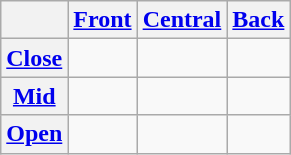<table class="wikitable" style="text-align:center">
<tr>
<th></th>
<th><a href='#'>Front</a></th>
<th><a href='#'>Central</a></th>
<th colspan="2"><a href='#'>Back</a></th>
</tr>
<tr>
<th><a href='#'>Close</a></th>
<td> </td>
<td> </td>
<td colspan="2"></td>
</tr>
<tr>
<th><a href='#'>Mid</a></th>
<td> </td>
<td></td>
<td colspan="2"> </td>
</tr>
<tr>
<th><a href='#'>Open</a></th>
<td></td>
<td> </td>
<td colspan="2"></td>
</tr>
</table>
